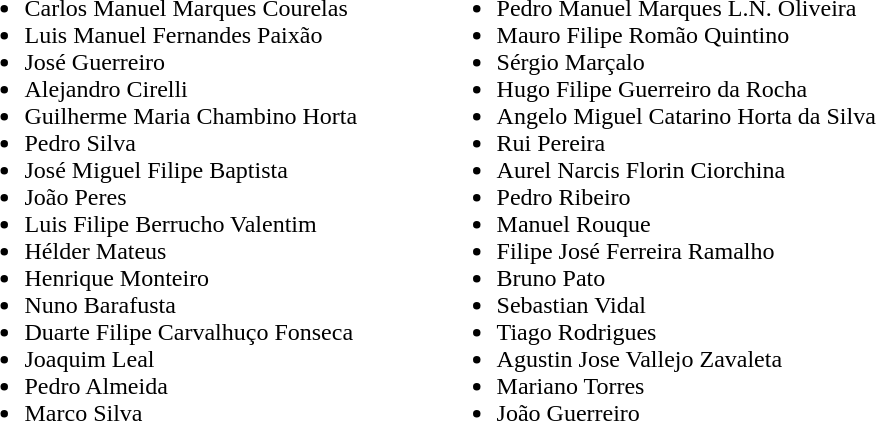<table>
<tr>
<td valign="top"><br><ul><li> Carlos Manuel Marques Courelas</li><li> Luis Manuel Fernandes Paixão</li><li> José Guerreiro</li><li> Alejandro Cirelli</li><li> Guilherme Maria Chambino Horta</li><li> Pedro Silva</li><li> José Miguel Filipe Baptista</li><li> João Peres</li><li> Luis Filipe Berrucho Valentim</li><li> Hélder Mateus</li><li> Henrique Monteiro</li><li> Nuno Barafusta</li><li> Duarte Filipe Carvalhuço Fonseca</li><li> Joaquim Leal</li><li> Pedro Almeida</li><li> Marco Silva</li></ul></td>
<td width="45"> </td>
<td valign="top"><br><ul><li> Pedro Manuel Marques L.N. Oliveira</li><li> Mauro Filipe Romão Quintino</li><li> Sérgio Marçalo</li><li> Hugo Filipe Guerreiro da Rocha</li><li> Angelo Miguel Catarino Horta da Silva</li><li> Rui Pereira</li><li> Aurel Narcis Florin Ciorchina</li><li> Pedro Ribeiro</li><li> Manuel Rouque</li><li> Filipe José Ferreira Ramalho</li><li> Bruno Pato</li><li> Sebastian Vidal</li><li> Tiago Rodrigues</li><li> Agustin Jose Vallejo Zavaleta</li><li> Mariano Torres</li><li> João Guerreiro</li></ul></td>
<td width="45"> </td>
</tr>
</table>
